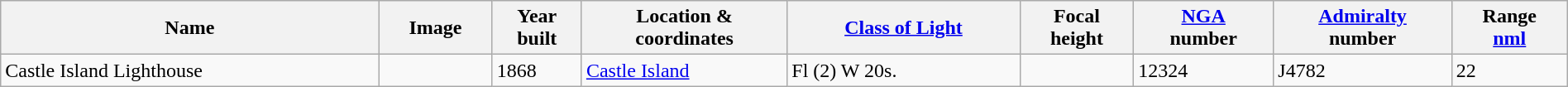<table class="wikitable sortable" style="width:100%">
<tr>
<th>Name</th>
<th>Image</th>
<th>Year<br>built<br></th>
<th>Location &<br> coordinates</th>
<th><a href='#'>Class of Light</a><br></th>
<th>Focal<br>height<br></th>
<th><a href='#'>NGA</a><br>number<br></th>
<th><a href='#'>Admiralty</a><br>number<br></th>
<th>Range<br><a href='#'>nml</a><br></th>
</tr>
<tr>
<td>Castle Island Lighthouse</td>
<td></td>
<td>1868</td>
<td><a href='#'>Castle Island</a><br></td>
<td>Fl (2) W 20s.</td>
<td></td>
<td>12324</td>
<td>J4782</td>
<td>22</td>
</tr>
</table>
